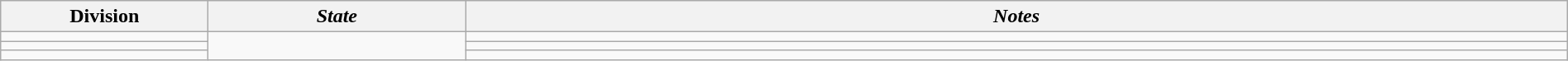<table width="100%" class="wikitable">
<tr>
<th width="160px">Division</th>
<th class="unsortable" width="200px"><em>State</em></th>
<th class="unsortable"><em>Notes</em></th>
</tr>
<tr>
<td></td>
<td rowspan="3"></td>
<td></td>
</tr>
<tr>
<td></td>
<td></td>
</tr>
<tr>
<td></td>
<td></td>
</tr>
</table>
